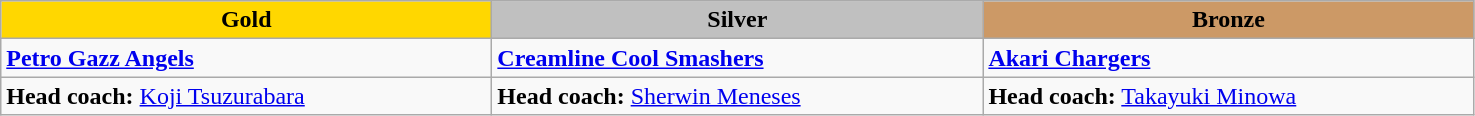<table class="wikitable"; font-size:90%">
<tr>
<td scope="col" style="width:20em; background:gold" align=center><strong>Gold</strong></td>
<td scope="col" style="width:20em; background:silver" align=center><strong>Silver</strong></td>
<td scope="col" style="width:20em; background:#cc9966" align=center><strong>Bronze</strong></td>
</tr>
<tr>
<td valign=top><strong><a href='#'>Petro Gazz Angels </a></strong><br></td>
<td valign=top><strong><a href='#'>Creamline Cool Smashers</a></strong><br></td>
<td valign=top><strong><a href='#'>Akari Chargers</a></strong><br></td>
</tr>
<tr>
<td><strong>Head coach:</strong> <a href='#'>Koji Tsuzurabara</a></td>
<td><strong>Head coach:</strong> <a href='#'>Sherwin Meneses</a></td>
<td><strong>Head coach:</strong> <a href='#'>Takayuki Minowa</a></td>
</tr>
</table>
